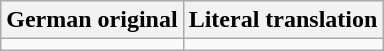<table class="wikitable">
<tr>
<th>German original</th>
<th>Literal translation</th>
</tr>
<tr style="vertical-align:top; white-space:nowrap;">
<td></td>
<td></td>
</tr>
</table>
